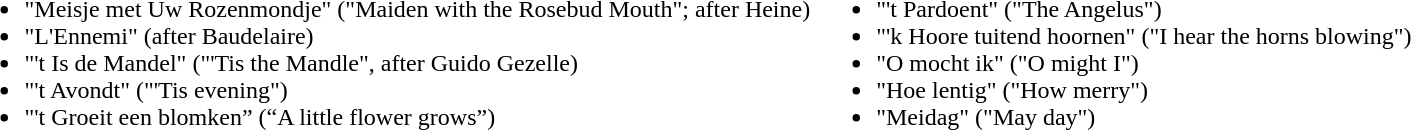<table>
<tr>
<td valign="top"><br><ul><li>"Meisje met Uw Rozenmondje" ("Maiden with the Rosebud Mouth"; after Heine)</li><li>"L'Ennemi" (after Baudelaire)</li><li>"'t Is de Mandel" ("'Tis the Mandle", after Guido Gezelle)</li><li>"'t Avondt" ("'Tis evening")</li><li>"'t Groeit een blomken” (“A little flower grows”)</li></ul></td>
<td valign="top"><br><ul><li>"'t Pardoent" ("The Angelus")</li><li>"'k Hoore tuitend hoornen" ("I hear the horns blowing")</li><li>"O mocht ik" ("O might I")</li><li>"Hoe lentig" ("How merry")</li><li>"Meidag" ("May day")</li></ul></td>
</tr>
</table>
